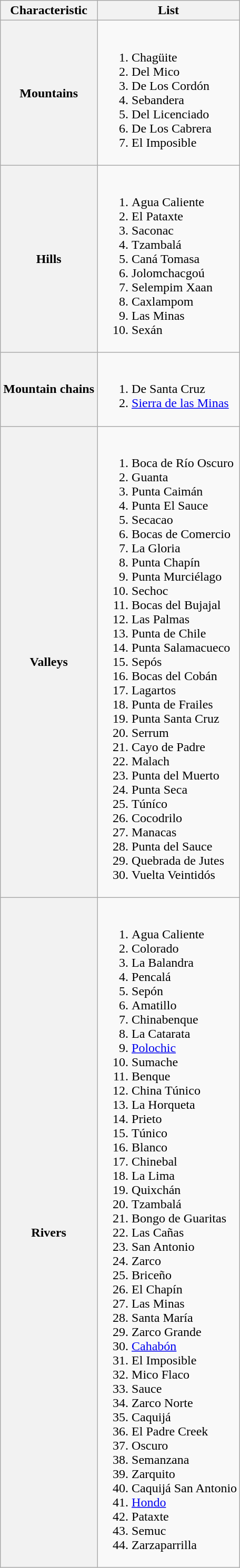<table class="wikitable">
<tr>
<th>Characteristic</th>
<th>List</th>
</tr>
<tr>
<th>Mountains</th>
<td><br><ol><li>Chagüite</li><li>Del Mico</li><li>De Los Cordón</li><li>Sebandera</li><li>Del Licenciado</li><li>De Los Cabrera</li><li>El Imposible</li></ol></td>
</tr>
<tr>
<th>Hills</th>
<td><br><ol><li>Agua Caliente</li><li>El Pataxte</li><li>Saconac</li><li>Tzambalá</li><li>Caná Tomasa</li><li>Jolomchacgoú</li><li>Selempim Xaan</li><li>Caxlampom</li><li>Las Minas</li><li>Sexán</li></ol></td>
</tr>
<tr>
<th>Mountain chains</th>
<td><br><ol><li>De Santa Cruz</li><li><a href='#'>Sierra de las Minas</a></li></ol></td>
</tr>
<tr>
<th>Valleys</th>
<td><br><ol><li>Boca de Río Oscuro</li><li>Guanta</li><li>Punta Caimán</li><li>Punta El Sauce</li><li>Secacao</li><li>Bocas de Comercio</li><li>La Gloria</li><li>Punta Chapín</li><li>Punta Murciélago</li><li>Sechoc</li><li>Bocas del Bujajal</li><li>Las Palmas</li><li>Punta de Chile</li><li>Punta Salamacueco</li><li>Sepós</li><li>Bocas del Cobán</li><li>Lagartos</li><li>Punta de Frailes</li><li>Punta Santa Cruz</li><li>Serrum</li><li>Cayo de Padre</li><li>Malach</li><li>Punta del Muerto</li><li>Punta Seca</li><li>Túníco</li><li>Cocodrilo</li><li>Manacas</li><li>Punta del Sauce</li><li>Quebrada de Jutes</li><li>Vuelta Veintidós</li></ol></td>
</tr>
<tr>
<th>Rivers</th>
<td><br><ol><li>Agua Caliente</li><li>Colorado</li><li>La Balandra</li><li>Pencalá</li><li>Sepón</li><li>Amatillo</li><li>Chinabenque</li><li>La Catarata</li><li><a href='#'>Polochic</a></li><li>Sumache</li><li>Benque</li><li>China Túnico</li><li>La Horqueta</li><li>Prieto</li><li>Túnico</li><li>Blanco</li><li>Chinebal</li><li>La Lima</li><li>Quixchán</li><li>Tzambalá</li><li>Bongo de Guaritas</li><li>Las Cañas</li><li>San Antonio</li><li>Zarco</li><li>Briceño</li><li>El Chapín</li><li>Las Minas</li><li>Santa María</li><li>Zarco Grande</li><li><a href='#'>Cahabón</a></li><li>El Imposible</li><li>Mico Flaco</li><li>Sauce</li><li>Zarco Norte</li><li>Caquijá</li><li>El Padre Creek</li><li>Oscuro</li><li>Semanzana</li><li>Zarquito</li><li>Caquijá San Antonio</li><li><a href='#'>Hondo</a></li><li>Pataxte</li><li>Semuc</li><li>Zarzaparrilla</li></ol></td>
</tr>
</table>
